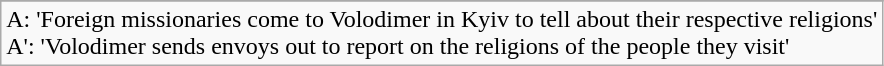<table class="wikitable">
<tr>
</tr>
<tr>
<td>A: 'Foreign missionaries come to Volodimer in Kyiv to tell about their respective religions'<br>A': 'Volodimer sends envoys out to report on the religions of the people they visit'</td>
</tr>
</table>
